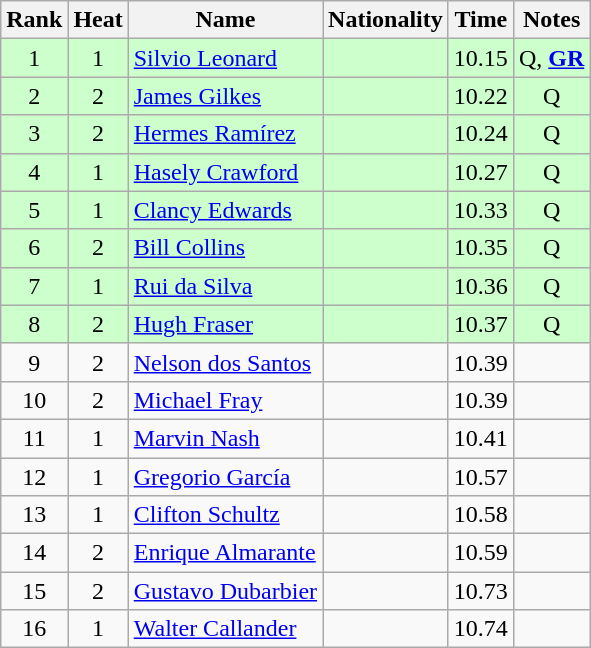<table class="wikitable sortable" style="text-align:center">
<tr>
<th>Rank</th>
<th>Heat</th>
<th>Name</th>
<th>Nationality</th>
<th>Time</th>
<th>Notes</th>
</tr>
<tr bgcolor=ccffcc>
<td>1</td>
<td>1</td>
<td align=left><a href='#'>Silvio Leonard</a></td>
<td align=left></td>
<td>10.15</td>
<td>Q, <strong><a href='#'>GR</a></strong></td>
</tr>
<tr bgcolor=ccffcc>
<td>2</td>
<td>2</td>
<td align=left><a href='#'>James Gilkes</a></td>
<td align=left></td>
<td>10.22</td>
<td>Q</td>
</tr>
<tr bgcolor=ccffcc>
<td>3</td>
<td>2</td>
<td align=left><a href='#'>Hermes Ramírez</a></td>
<td align=left></td>
<td>10.24</td>
<td>Q</td>
</tr>
<tr bgcolor=ccffcc>
<td>4</td>
<td>1</td>
<td align=left><a href='#'>Hasely Crawford</a></td>
<td align=left></td>
<td>10.27</td>
<td>Q</td>
</tr>
<tr bgcolor=ccffcc>
<td>5</td>
<td>1</td>
<td align=left><a href='#'>Clancy Edwards</a></td>
<td align=left></td>
<td>10.33</td>
<td>Q</td>
</tr>
<tr bgcolor=ccffcc>
<td>6</td>
<td>2</td>
<td align=left><a href='#'>Bill Collins</a></td>
<td align=left></td>
<td>10.35</td>
<td>Q</td>
</tr>
<tr bgcolor=ccffcc>
<td>7</td>
<td>1</td>
<td align=left><a href='#'>Rui da Silva</a></td>
<td align=left></td>
<td>10.36</td>
<td>Q</td>
</tr>
<tr bgcolor=ccffcc>
<td>8</td>
<td>2</td>
<td align=left><a href='#'>Hugh Fraser</a></td>
<td align=left></td>
<td>10.37</td>
<td>Q</td>
</tr>
<tr>
<td>9</td>
<td>2</td>
<td align=left><a href='#'>Nelson dos Santos</a></td>
<td align=left></td>
<td>10.39</td>
<td></td>
</tr>
<tr>
<td>10</td>
<td>2</td>
<td align=left><a href='#'>Michael Fray</a></td>
<td align=left></td>
<td>10.39</td>
<td></td>
</tr>
<tr>
<td>11</td>
<td>1</td>
<td align=left><a href='#'>Marvin Nash</a></td>
<td align=left></td>
<td>10.41</td>
<td></td>
</tr>
<tr>
<td>12</td>
<td>1</td>
<td align=left><a href='#'>Gregorio García</a></td>
<td align=left></td>
<td>10.57</td>
<td></td>
</tr>
<tr>
<td>13</td>
<td>1</td>
<td align=left><a href='#'>Clifton Schultz</a></td>
<td align=left></td>
<td>10.58</td>
<td></td>
</tr>
<tr>
<td>14</td>
<td>2</td>
<td align=left><a href='#'>Enrique Almarante</a></td>
<td align=left></td>
<td>10.59</td>
<td></td>
</tr>
<tr>
<td>15</td>
<td>2</td>
<td align=left><a href='#'>Gustavo Dubarbier</a></td>
<td align=left></td>
<td>10.73</td>
<td></td>
</tr>
<tr>
<td>16</td>
<td>1</td>
<td align=left><a href='#'>Walter Callander</a></td>
<td align=left></td>
<td>10.74</td>
<td></td>
</tr>
</table>
